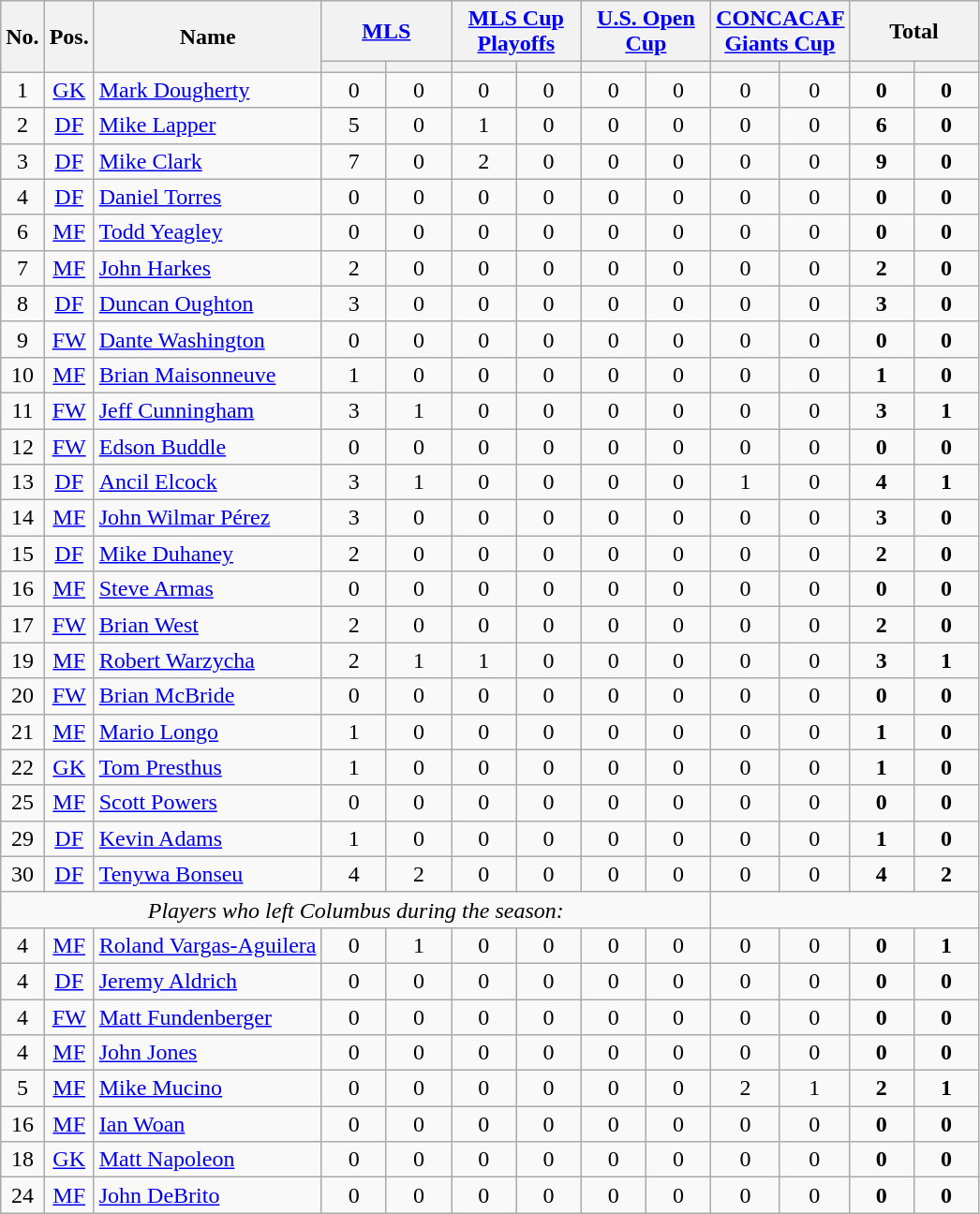<table class="wikitable sortable" style="text-align: center;">
<tr>
<th rowspan=2>No.</th>
<th rowspan=2>Pos.</th>
<th rowspan=2>Name</th>
<th colspan=2 style="width:85px;"><a href='#'>MLS</a></th>
<th colspan=2 style="width:85px;"><a href='#'>MLS Cup Playoffs</a></th>
<th colspan=2 style="width:85px;"><a href='#'>U.S. Open Cup</a></th>
<th colspan=2 style="width:85px;"><a href='#'>CONCACAF Giants Cup</a></th>
<th colspan=2 style="width:85px;"><strong>Total</strong></th>
</tr>
<tr>
<th></th>
<th></th>
<th></th>
<th></th>
<th></th>
<th></th>
<th></th>
<th></th>
<th></th>
<th></th>
</tr>
<tr>
<td>1</td>
<td><a href='#'>GK</a></td>
<td align=left> <a href='#'>Mark Dougherty</a></td>
<td>0</td>
<td>0</td>
<td>0</td>
<td>0</td>
<td>0</td>
<td>0</td>
<td>0</td>
<td>0</td>
<td><strong>0</strong></td>
<td><strong>0</strong></td>
</tr>
<tr>
<td>2</td>
<td><a href='#'>DF</a></td>
<td align=left> <a href='#'>Mike Lapper</a></td>
<td>5</td>
<td>0</td>
<td>1</td>
<td>0</td>
<td>0</td>
<td>0</td>
<td>0</td>
<td>0</td>
<td><strong>6</strong></td>
<td><strong>0</strong></td>
</tr>
<tr>
<td>3</td>
<td><a href='#'>DF</a></td>
<td align=left> <a href='#'>Mike Clark</a></td>
<td>7</td>
<td>0</td>
<td>2</td>
<td>0</td>
<td>0</td>
<td>0</td>
<td>0</td>
<td>0</td>
<td><strong>9</strong></td>
<td><strong>0</strong></td>
</tr>
<tr>
<td>4</td>
<td><a href='#'>DF</a></td>
<td align=left> <a href='#'>Daniel Torres</a></td>
<td>0</td>
<td>0</td>
<td>0</td>
<td>0</td>
<td>0</td>
<td>0</td>
<td>0</td>
<td>0</td>
<td><strong>0</strong></td>
<td><strong>0</strong></td>
</tr>
<tr>
<td>6</td>
<td><a href='#'>MF</a></td>
<td align=left> <a href='#'>Todd Yeagley</a></td>
<td>0</td>
<td>0</td>
<td>0</td>
<td>0</td>
<td>0</td>
<td>0</td>
<td>0</td>
<td>0</td>
<td><strong>0</strong></td>
<td><strong>0</strong></td>
</tr>
<tr>
<td>7</td>
<td><a href='#'>MF</a></td>
<td align=left> <a href='#'>John Harkes</a></td>
<td>2</td>
<td>0</td>
<td>0</td>
<td>0</td>
<td>0</td>
<td>0</td>
<td>0</td>
<td>0</td>
<td><strong>2</strong></td>
<td><strong>0</strong></td>
</tr>
<tr>
<td>8</td>
<td><a href='#'>DF</a></td>
<td align=left> <a href='#'>Duncan Oughton</a></td>
<td>3</td>
<td>0</td>
<td>0</td>
<td>0</td>
<td>0</td>
<td>0</td>
<td>0</td>
<td>0</td>
<td><strong>3</strong></td>
<td><strong>0</strong></td>
</tr>
<tr>
<td>9</td>
<td><a href='#'>FW</a></td>
<td align=left> <a href='#'>Dante Washington</a></td>
<td>0</td>
<td>0</td>
<td>0</td>
<td>0</td>
<td>0</td>
<td>0</td>
<td>0</td>
<td>0</td>
<td><strong>0</strong></td>
<td><strong>0</strong></td>
</tr>
<tr>
<td>10</td>
<td><a href='#'>MF</a></td>
<td align=left> <a href='#'>Brian Maisonneuve</a></td>
<td>1</td>
<td>0</td>
<td>0</td>
<td>0</td>
<td>0</td>
<td>0</td>
<td>0</td>
<td>0</td>
<td><strong>1</strong></td>
<td><strong>0</strong></td>
</tr>
<tr>
<td>11</td>
<td><a href='#'>FW</a></td>
<td align=left> <a href='#'>Jeff Cunningham</a></td>
<td>3</td>
<td>1</td>
<td>0</td>
<td>0</td>
<td>0</td>
<td>0</td>
<td>0</td>
<td>0</td>
<td><strong>3</strong></td>
<td><strong>1</strong></td>
</tr>
<tr>
<td>12</td>
<td><a href='#'>FW</a></td>
<td align=left> <a href='#'>Edson Buddle</a></td>
<td>0</td>
<td>0</td>
<td>0</td>
<td>0</td>
<td>0</td>
<td>0</td>
<td>0</td>
<td>0</td>
<td><strong>0</strong></td>
<td><strong>0</strong></td>
</tr>
<tr>
<td>13</td>
<td><a href='#'>DF</a></td>
<td align=left> <a href='#'>Ancil Elcock</a></td>
<td>3</td>
<td>1</td>
<td>0</td>
<td>0</td>
<td>0</td>
<td>0</td>
<td>1</td>
<td>0</td>
<td><strong>4</strong></td>
<td><strong>1</strong></td>
</tr>
<tr>
<td>14</td>
<td><a href='#'>MF</a></td>
<td align=left> <a href='#'>John Wilmar Pérez</a></td>
<td>3</td>
<td>0</td>
<td>0</td>
<td>0</td>
<td>0</td>
<td>0</td>
<td>0</td>
<td>0</td>
<td><strong>3</strong></td>
<td><strong>0</strong></td>
</tr>
<tr>
<td>15</td>
<td><a href='#'>DF</a></td>
<td align=left> <a href='#'>Mike Duhaney</a></td>
<td>2</td>
<td>0</td>
<td>0</td>
<td>0</td>
<td>0</td>
<td>0</td>
<td>0</td>
<td>0</td>
<td><strong>2</strong></td>
<td><strong>0</strong></td>
</tr>
<tr>
<td>16</td>
<td><a href='#'>MF</a></td>
<td align=left> <a href='#'>Steve Armas</a></td>
<td>0</td>
<td>0</td>
<td>0</td>
<td>0</td>
<td>0</td>
<td>0</td>
<td>0</td>
<td>0</td>
<td><strong>0</strong></td>
<td><strong>0</strong></td>
</tr>
<tr>
<td>17</td>
<td><a href='#'>FW</a></td>
<td align=left> <a href='#'>Brian West</a></td>
<td>2</td>
<td>0</td>
<td>0</td>
<td>0</td>
<td>0</td>
<td>0</td>
<td>0</td>
<td>0</td>
<td><strong>2</strong></td>
<td><strong>0</strong></td>
</tr>
<tr>
<td>19</td>
<td><a href='#'>MF</a></td>
<td align=left> <a href='#'>Robert Warzycha</a></td>
<td>2</td>
<td>1</td>
<td>1</td>
<td>0</td>
<td>0</td>
<td>0</td>
<td>0</td>
<td>0</td>
<td><strong>3</strong></td>
<td><strong>1</strong></td>
</tr>
<tr>
<td>20</td>
<td><a href='#'>FW</a></td>
<td align=left> <a href='#'>Brian McBride</a></td>
<td>0</td>
<td>0</td>
<td>0</td>
<td>0</td>
<td>0</td>
<td>0</td>
<td>0</td>
<td>0</td>
<td><strong>0</strong></td>
<td><strong>0</strong></td>
</tr>
<tr>
<td>21</td>
<td><a href='#'>MF</a></td>
<td align=left> <a href='#'>Mario Longo</a></td>
<td>1</td>
<td>0</td>
<td>0</td>
<td>0</td>
<td>0</td>
<td>0</td>
<td>0</td>
<td>0</td>
<td><strong>1</strong></td>
<td><strong>0</strong></td>
</tr>
<tr>
<td>22</td>
<td><a href='#'>GK</a></td>
<td align=left> <a href='#'>Tom Presthus</a></td>
<td>1</td>
<td>0</td>
<td>0</td>
<td>0</td>
<td>0</td>
<td>0</td>
<td>0</td>
<td>0</td>
<td><strong>1</strong></td>
<td><strong>0</strong></td>
</tr>
<tr>
<td>25</td>
<td><a href='#'>MF</a></td>
<td align=left> <a href='#'>Scott Powers</a></td>
<td>0</td>
<td>0</td>
<td>0</td>
<td>0</td>
<td>0</td>
<td>0</td>
<td>0</td>
<td>0</td>
<td><strong>0</strong></td>
<td><strong>0</strong></td>
</tr>
<tr>
<td>29</td>
<td><a href='#'>DF</a></td>
<td align=left> <a href='#'>Kevin Adams</a></td>
<td>1</td>
<td>0</td>
<td>0</td>
<td>0</td>
<td>0</td>
<td>0</td>
<td>0</td>
<td>0</td>
<td><strong>1</strong></td>
<td><strong>0</strong></td>
</tr>
<tr>
<td>30</td>
<td><a href='#'>DF</a></td>
<td align=left> <a href='#'>Tenywa Bonseu</a></td>
<td>4</td>
<td>2</td>
<td>0</td>
<td>0</td>
<td>0</td>
<td>0</td>
<td>0</td>
<td>0</td>
<td><strong>4</strong></td>
<td><strong>2</strong></td>
</tr>
<tr>
<td colspan=9 align=center><em>Players who left Columbus during the season:</em></td>
</tr>
<tr>
<td>4</td>
<td><a href='#'>MF</a></td>
<td align=left> <a href='#'>Roland Vargas-Aguilera</a></td>
<td>0</td>
<td>1</td>
<td>0</td>
<td>0</td>
<td>0</td>
<td>0</td>
<td>0</td>
<td>0</td>
<td><strong>0</strong></td>
<td><strong>1</strong></td>
</tr>
<tr>
<td>4</td>
<td><a href='#'>DF</a></td>
<td align=left> <a href='#'>Jeremy Aldrich</a></td>
<td>0</td>
<td>0</td>
<td>0</td>
<td>0</td>
<td>0</td>
<td>0</td>
<td>0</td>
<td>0</td>
<td><strong>0</strong></td>
<td><strong>0</strong></td>
</tr>
<tr>
<td>4</td>
<td><a href='#'>FW</a></td>
<td align=left> <a href='#'>Matt Fundenberger</a></td>
<td>0</td>
<td>0</td>
<td>0</td>
<td>0</td>
<td>0</td>
<td>0</td>
<td>0</td>
<td>0</td>
<td><strong>0</strong></td>
<td><strong>0</strong></td>
</tr>
<tr>
<td>4</td>
<td><a href='#'>MF</a></td>
<td align=left> <a href='#'>John Jones</a></td>
<td>0</td>
<td>0</td>
<td>0</td>
<td>0</td>
<td>0</td>
<td>0</td>
<td>0</td>
<td>0</td>
<td><strong>0</strong></td>
<td><strong>0</strong></td>
</tr>
<tr>
<td>5</td>
<td><a href='#'>MF</a></td>
<td align=left> <a href='#'>Mike Mucino</a></td>
<td>0</td>
<td>0</td>
<td>0</td>
<td>0</td>
<td>0</td>
<td>0</td>
<td>2</td>
<td>1</td>
<td><strong>2</strong></td>
<td><strong>1</strong></td>
</tr>
<tr>
<td>16</td>
<td><a href='#'>MF</a></td>
<td align=left> <a href='#'>Ian Woan</a></td>
<td>0</td>
<td>0</td>
<td>0</td>
<td>0</td>
<td>0</td>
<td>0</td>
<td>0</td>
<td>0</td>
<td><strong>0</strong></td>
<td><strong>0</strong></td>
</tr>
<tr>
<td>18</td>
<td><a href='#'>GK</a></td>
<td align=left> <a href='#'>Matt Napoleon</a></td>
<td>0</td>
<td>0</td>
<td>0</td>
<td>0</td>
<td>0</td>
<td>0</td>
<td>0</td>
<td>0</td>
<td><strong>0</strong></td>
<td><strong>0</strong></td>
</tr>
<tr>
<td>24</td>
<td><a href='#'>MF</a></td>
<td align=left> <a href='#'>John DeBrito</a></td>
<td>0</td>
<td>0</td>
<td>0</td>
<td>0</td>
<td>0</td>
<td>0</td>
<td>0</td>
<td>0</td>
<td><strong>0</strong></td>
<td><strong>0</strong></td>
</tr>
</table>
